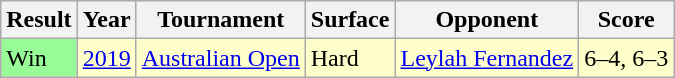<table class="sortable wikitable">
<tr>
<th>Result</th>
<th>Year</th>
<th>Tournament</th>
<th>Surface</th>
<th>Opponent</th>
<th class="unsortable">Score</th>
</tr>
<tr style="background:#ffc;">
<td style="background:#98fb98;">Win</td>
<td><a href='#'>2019</a></td>
<td><a href='#'>Australian Open</a></td>
<td>Hard</td>
<td> <a href='#'>Leylah Fernandez</a></td>
<td>6–4, 6–3</td>
</tr>
</table>
